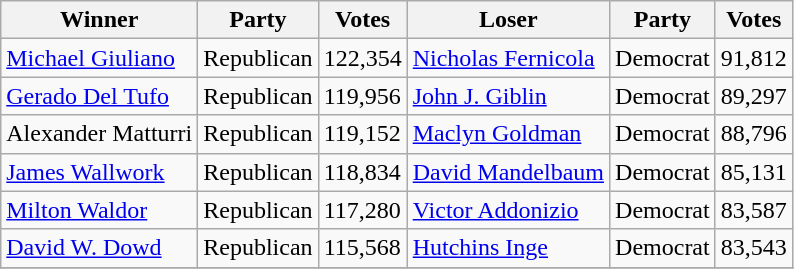<table class="wikitable">
<tr>
<th>Winner</th>
<th>Party</th>
<th>Votes</th>
<th>Loser</th>
<th>Party</th>
<th>Votes</th>
</tr>
<tr>
<td><a href='#'>Michael Giuliano</a></td>
<td>Republican</td>
<td>122,354</td>
<td><a href='#'>Nicholas Fernicola</a></td>
<td>Democrat</td>
<td>91,812</td>
</tr>
<tr>
<td><a href='#'>Gerado Del Tufo</a></td>
<td>Republican</td>
<td>119,956</td>
<td><a href='#'>John J. Giblin</a></td>
<td>Democrat</td>
<td>89,297</td>
</tr>
<tr>
<td>Alexander Matturri</td>
<td>Republican</td>
<td>119,152</td>
<td><a href='#'>Maclyn Goldman</a></td>
<td>Democrat</td>
<td>88,796</td>
</tr>
<tr>
<td><a href='#'>James Wallwork</a></td>
<td>Republican</td>
<td>118,834</td>
<td><a href='#'>David Mandelbaum</a></td>
<td>Democrat</td>
<td>85,131</td>
</tr>
<tr>
<td><a href='#'>Milton Waldor</a></td>
<td>Republican</td>
<td>117,280</td>
<td><a href='#'>Victor Addonizio</a></td>
<td>Democrat</td>
<td>83,587</td>
</tr>
<tr>
<td><a href='#'>David W. Dowd</a></td>
<td>Republican</td>
<td>115,568</td>
<td><a href='#'>Hutchins Inge</a></td>
<td>Democrat</td>
<td>83,543</td>
</tr>
<tr>
</tr>
</table>
